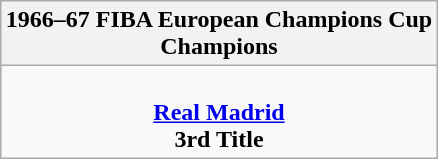<table class=wikitable style="text-align:center; margin:auto">
<tr>
<th>1966–67 FIBA European Champions Cup<br>Champions</th>
</tr>
<tr>
<td> <br> <strong><a href='#'>Real Madrid</a></strong> <br> <strong>3rd Title</strong></td>
</tr>
</table>
